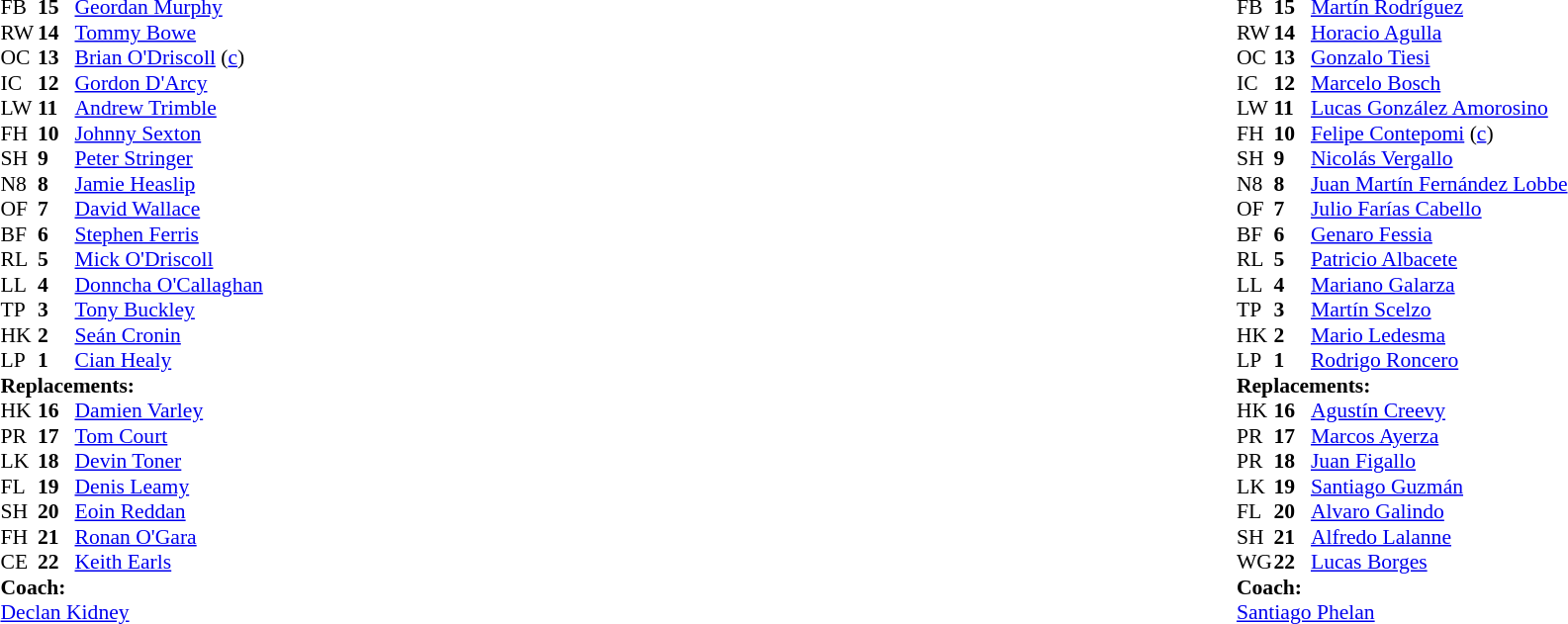<table width="100%">
<tr>
<td valign="top" width="50%"><br><table style="font-size: 90%" cellspacing="0" cellpadding="0">
<tr>
<th width="25"></th>
<th width="25"></th>
</tr>
<tr>
<td>FB</td>
<td><strong>15</strong></td>
<td><a href='#'>Geordan Murphy</a></td>
</tr>
<tr>
<td>RW</td>
<td><strong>14</strong></td>
<td><a href='#'>Tommy Bowe</a></td>
</tr>
<tr>
<td>OC</td>
<td><strong>13</strong></td>
<td><a href='#'>Brian O'Driscoll</a> (<a href='#'>c</a>)</td>
<td></td>
</tr>
<tr>
<td>IC</td>
<td><strong>12</strong></td>
<td><a href='#'>Gordon D'Arcy</a></td>
</tr>
<tr>
<td>LW</td>
<td><strong>11</strong></td>
<td><a href='#'>Andrew Trimble</a></td>
</tr>
<tr>
<td>FH</td>
<td><strong>10</strong></td>
<td><a href='#'>Johnny Sexton</a></td>
<td></td>
</tr>
<tr>
<td>SH</td>
<td><strong>9</strong></td>
<td><a href='#'>Peter Stringer</a></td>
<td></td>
</tr>
<tr>
<td>N8</td>
<td><strong>8</strong></td>
<td><a href='#'>Jamie Heaslip</a></td>
</tr>
<tr>
<td>OF</td>
<td><strong>7</strong></td>
<td><a href='#'>David Wallace</a></td>
</tr>
<tr>
<td>BF</td>
<td><strong>6</strong></td>
<td><a href='#'>Stephen Ferris</a></td>
<td></td>
</tr>
<tr>
<td>RL</td>
<td><strong>5</strong></td>
<td><a href='#'>Mick O'Driscoll</a></td>
<td></td>
</tr>
<tr>
<td>LL</td>
<td><strong>4</strong></td>
<td><a href='#'>Donncha O'Callaghan</a></td>
</tr>
<tr>
<td>TP</td>
<td><strong>3</strong></td>
<td><a href='#'>Tony Buckley</a></td>
<td></td>
</tr>
<tr>
<td>HK</td>
<td><strong>2</strong></td>
<td><a href='#'>Seán Cronin</a></td>
<td></td>
</tr>
<tr>
<td>LP</td>
<td><strong>1</strong></td>
<td><a href='#'>Cian Healy</a></td>
</tr>
<tr>
<td colspan="4"><strong>Replacements:</strong></td>
</tr>
<tr>
<td>HK</td>
<td><strong>16</strong></td>
<td><a href='#'>Damien Varley</a></td>
<td></td>
</tr>
<tr>
<td>PR</td>
<td><strong>17</strong></td>
<td><a href='#'>Tom Court</a></td>
<td></td>
</tr>
<tr>
<td>LK</td>
<td><strong>18</strong></td>
<td><a href='#'>Devin Toner</a></td>
<td></td>
</tr>
<tr>
<td>FL</td>
<td><strong>19</strong></td>
<td><a href='#'>Denis Leamy</a></td>
<td></td>
</tr>
<tr>
<td>SH</td>
<td><strong>20</strong></td>
<td><a href='#'>Eoin Reddan</a></td>
<td></td>
</tr>
<tr>
<td>FH</td>
<td><strong>21</strong></td>
<td><a href='#'>Ronan O'Gara</a></td>
<td></td>
</tr>
<tr>
<td>CE</td>
<td><strong>22</strong></td>
<td><a href='#'>Keith Earls</a></td>
<td></td>
</tr>
<tr>
<td colspan="4"><strong>Coach:</strong></td>
</tr>
<tr>
<td colspan="4"> <a href='#'>Declan Kidney</a></td>
</tr>
</table>
</td>
<td valign="top" width="50%"><br><table style="font-size: 90%" cellspacing="0" cellpadding="0" align="center">
<tr>
<th width="25"></th>
<th width="25"></th>
</tr>
<tr>
<td>FB</td>
<td><strong>15</strong></td>
<td><a href='#'>Martín Rodríguez</a></td>
</tr>
<tr>
<td>RW</td>
<td><strong>14</strong></td>
<td><a href='#'>Horacio Agulla</a></td>
</tr>
<tr>
<td>OC</td>
<td><strong>13</strong></td>
<td><a href='#'>Gonzalo Tiesi</a></td>
<td></td>
</tr>
<tr>
<td>IC</td>
<td><strong>12</strong></td>
<td><a href='#'>Marcelo Bosch</a></td>
</tr>
<tr>
<td>LW</td>
<td><strong>11</strong></td>
<td><a href='#'>Lucas González Amorosino</a></td>
</tr>
<tr>
<td>FH</td>
<td><strong>10</strong></td>
<td><a href='#'>Felipe Contepomi</a> (<a href='#'>c</a>)</td>
</tr>
<tr>
<td>SH</td>
<td><strong>9</strong></td>
<td><a href='#'>Nicolás Vergallo</a></td>
<td></td>
</tr>
<tr>
<td>N8</td>
<td><strong>8</strong></td>
<td><a href='#'>Juan Martín Fernández Lobbe</a></td>
</tr>
<tr>
<td>OF</td>
<td><strong>7</strong></td>
<td><a href='#'>Julio Farías Cabello</a></td>
</tr>
<tr>
<td>BF</td>
<td><strong>6</strong></td>
<td><a href='#'>Genaro Fessia</a></td>
</tr>
<tr>
<td>RL</td>
<td><strong>5</strong></td>
<td><a href='#'>Patricio Albacete</a></td>
</tr>
<tr>
<td>LL</td>
<td><strong>4</strong></td>
<td><a href='#'>Mariano Galarza</a></td>
<td></td>
</tr>
<tr>
<td>TP</td>
<td><strong>3</strong></td>
<td><a href='#'>Martín Scelzo</a></td>
<td></td>
</tr>
<tr>
<td>HK</td>
<td><strong>2</strong></td>
<td><a href='#'>Mario Ledesma</a></td>
<td></td>
</tr>
<tr>
<td>LP</td>
<td><strong>1</strong></td>
<td><a href='#'>Rodrigo Roncero</a></td>
<td></td>
</tr>
<tr>
<td colspan="4"><strong>Replacements:</strong></td>
</tr>
<tr>
<td>HK</td>
<td><strong>16</strong></td>
<td><a href='#'>Agustín Creevy</a></td>
<td></td>
</tr>
<tr>
<td>PR</td>
<td><strong>17</strong></td>
<td><a href='#'>Marcos Ayerza</a></td>
<td></td>
</tr>
<tr>
<td>PR</td>
<td><strong>18</strong></td>
<td><a href='#'>Juan Figallo</a></td>
<td></td>
</tr>
<tr>
<td>LK</td>
<td><strong>19</strong></td>
<td><a href='#'>Santiago Guzmán</a></td>
<td></td>
</tr>
<tr>
<td>FL</td>
<td><strong>20</strong></td>
<td><a href='#'>Alvaro Galindo</a></td>
</tr>
<tr>
<td>SH</td>
<td><strong>21</strong></td>
<td><a href='#'>Alfredo Lalanne</a></td>
<td></td>
</tr>
<tr>
<td>WG</td>
<td><strong>22</strong></td>
<td><a href='#'>Lucas Borges</a></td>
<td></td>
</tr>
<tr>
<td colspan="4"><strong>Coach:</strong></td>
</tr>
<tr>
<td colspan="4"> <a href='#'>Santiago Phelan</a></td>
</tr>
</table>
</td>
</tr>
</table>
